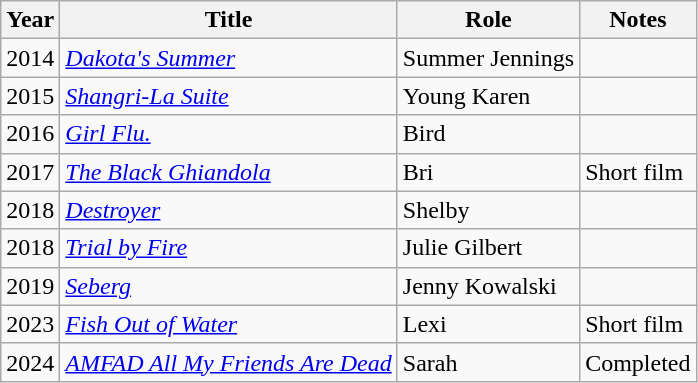<table class="wikitable sortable">
<tr>
<th>Year</th>
<th>Title</th>
<th>Role</th>
<th class="unsortable">Notes</th>
</tr>
<tr>
<td>2014</td>
<td><em><a href='#'>Dakota's Summer</a></em></td>
<td>Summer Jennings</td>
<td></td>
</tr>
<tr>
<td>2015</td>
<td><em><a href='#'>Shangri-La Suite</a></em></td>
<td>Young Karen</td>
<td></td>
</tr>
<tr>
<td>2016</td>
<td><em><a href='#'>Girl Flu.</a></em></td>
<td>Bird</td>
<td></td>
</tr>
<tr>
<td>2017</td>
<td><em><a href='#'>The Black Ghiandola</a></em></td>
<td>Bri</td>
<td>Short film</td>
</tr>
<tr>
<td>2018</td>
<td><em><a href='#'>Destroyer</a></em></td>
<td>Shelby</td>
<td></td>
</tr>
<tr>
<td>2018</td>
<td><em><a href='#'>Trial by Fire</a></em></td>
<td>Julie Gilbert</td>
<td></td>
</tr>
<tr>
<td>2019</td>
<td><em><a href='#'>Seberg</a></em></td>
<td>Jenny Kowalski</td>
<td></td>
</tr>
<tr>
<td>2023</td>
<td><em><a href='#'>Fish Out of Water</a></em></td>
<td>Lexi</td>
<td>Short film</td>
</tr>
<tr>
<td>2024</td>
<td><em><a href='#'>AMFAD All My Friends Are Dead</a></em></td>
<td>Sarah</td>
<td>Completed</td>
</tr>
</table>
